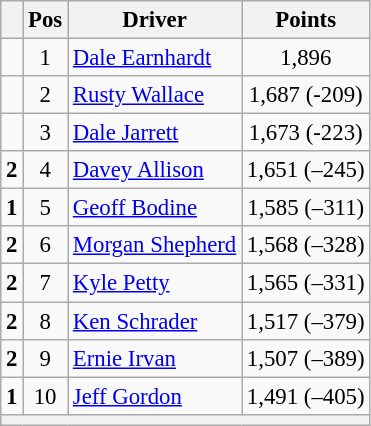<table class="wikitable" style="font-size: 95%;">
<tr>
<th></th>
<th>Pos</th>
<th>Driver</th>
<th>Points</th>
</tr>
<tr>
<td align="left"></td>
<td style="text-align:center;">1</td>
<td><a href='#'>Dale Earnhardt</a></td>
<td style="text-align:center;">1,896</td>
</tr>
<tr>
<td align="left"></td>
<td style="text-align:center;">2</td>
<td><a href='#'>Rusty Wallace</a></td>
<td style="text-align:center;">1,687 (-209)</td>
</tr>
<tr>
<td align="left"></td>
<td style="text-align:center;">3</td>
<td><a href='#'>Dale Jarrett</a></td>
<td style="text-align:center;">1,673 (-223)</td>
</tr>
<tr>
<td align="left"> <strong>2</strong></td>
<td style="text-align:center;">4</td>
<td><a href='#'>Davey Allison</a></td>
<td style="text-align:center;">1,651 (–245)</td>
</tr>
<tr>
<td align="left"> <strong>1</strong></td>
<td style="text-align:center;">5</td>
<td><a href='#'>Geoff Bodine</a></td>
<td style="text-align:center;">1,585 (–311)</td>
</tr>
<tr>
<td align="left"> <strong>2</strong></td>
<td style="text-align:center;">6</td>
<td><a href='#'>Morgan Shepherd</a></td>
<td style="text-align:center;">1,568 (–328)</td>
</tr>
<tr>
<td align="left"> <strong>2</strong></td>
<td style="text-align:center;">7</td>
<td><a href='#'>Kyle Petty</a></td>
<td style="text-align:center;">1,565 (–331)</td>
</tr>
<tr>
<td align="left"> <strong>2</strong></td>
<td style="text-align:center;">8</td>
<td><a href='#'>Ken Schrader</a></td>
<td style="text-align:center;">1,517 (–379)</td>
</tr>
<tr>
<td align="left"> <strong>2</strong></td>
<td style="text-align:center;">9</td>
<td><a href='#'>Ernie Irvan</a></td>
<td style="text-align:center;">1,507 (–389)</td>
</tr>
<tr>
<td align="left"> <strong>1</strong></td>
<td style="text-align:center;">10</td>
<td><a href='#'>Jeff Gordon</a></td>
<td style="text-align:center;">1,491 (–405)</td>
</tr>
<tr class="sortbottom">
<th colspan="9"></th>
</tr>
</table>
